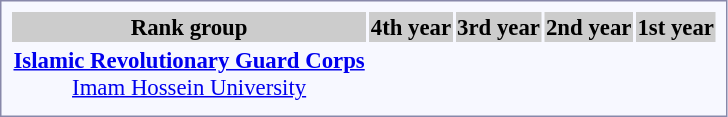<table style="border:1px solid #8888aa; background-color:#f7f8ff; padding:5px; font-size:95%; margin: 0px 12px 12px 0px; text-align:center;">
<tr bgcolor="#CCCCCC">
<th>Rank group</th>
<th>4th year</th>
<th>3rd year</th>
<th>2nd year</th>
<th>1st year</th>
</tr>
<tr>
<td><strong> <a href='#'>Islamic Revolutionary Guard Corps</a></strong><br><a href='#'>Imam Hossein University</a></td>
<td></td>
<td></td>
<td></td>
<td></td>
</tr>
<tr>
</tr>
</table>
